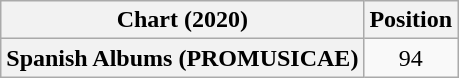<table class="wikitable plainrowheaders">
<tr>
<th scope="col">Chart (2020)</th>
<th scope="col">Position</th>
</tr>
<tr>
<th scope="row">Spanish Albums (PROMUSICAE)</th>
<td align="center">94</td>
</tr>
</table>
